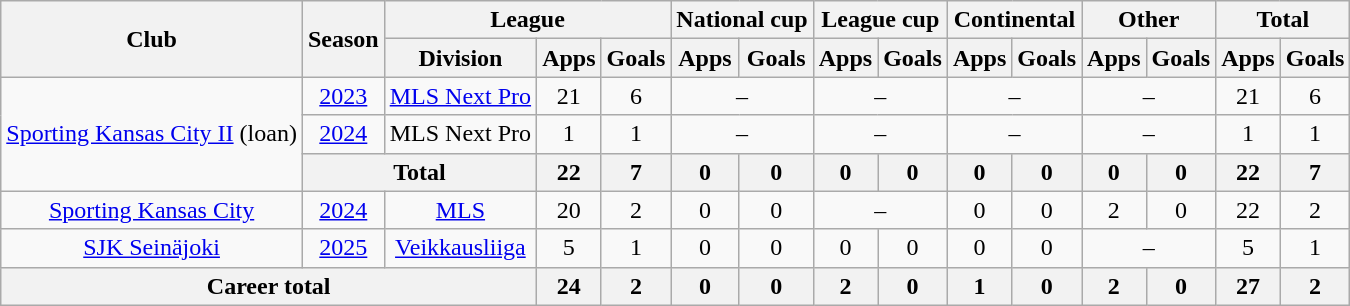<table class="wikitable" style="text-align:center">
<tr>
<th rowspan="2">Club</th>
<th rowspan="2">Season</th>
<th colspan="3">League</th>
<th colspan="2">National cup</th>
<th colspan="2">League cup</th>
<th colspan="2">Continental</th>
<th colspan="2">Other</th>
<th colspan="2">Total</th>
</tr>
<tr>
<th>Division</th>
<th>Apps</th>
<th>Goals</th>
<th>Apps</th>
<th>Goals</th>
<th>Apps</th>
<th>Goals</th>
<th>Apps</th>
<th>Goals</th>
<th>Apps</th>
<th>Goals</th>
<th>Apps</th>
<th>Goals</th>
</tr>
<tr>
<td rowspan=3><a href='#'>Sporting Kansas City II</a> (loan)</td>
<td><a href='#'>2023</a></td>
<td><a href='#'>MLS Next Pro</a></td>
<td>21</td>
<td>6</td>
<td colspan=2>–</td>
<td colspan=2>–</td>
<td colspan=2>–</td>
<td colspan=2>–</td>
<td>21</td>
<td>6</td>
</tr>
<tr>
<td><a href='#'>2024</a></td>
<td>MLS Next Pro</td>
<td>1</td>
<td>1</td>
<td colspan=2>–</td>
<td colspan=2>–</td>
<td colspan=2>–</td>
<td colspan=2>–</td>
<td>1</td>
<td>1</td>
</tr>
<tr>
<th colspan=2>Total</th>
<th>22</th>
<th>7</th>
<th>0</th>
<th>0</th>
<th>0</th>
<th>0</th>
<th>0</th>
<th>0</th>
<th>0</th>
<th>0</th>
<th>22</th>
<th>7</th>
</tr>
<tr>
<td><a href='#'>Sporting Kansas City</a></td>
<td><a href='#'>2024</a></td>
<td><a href='#'>MLS</a></td>
<td>20</td>
<td>2</td>
<td>0</td>
<td>0</td>
<td colspan=2>–</td>
<td>0</td>
<td>0</td>
<td>2</td>
<td>0</td>
<td>22</td>
<td>2</td>
</tr>
<tr>
<td><a href='#'>SJK Seinäjoki</a></td>
<td><a href='#'>2025</a></td>
<td><a href='#'>Veikkausliiga</a></td>
<td>5</td>
<td>1</td>
<td>0</td>
<td>0</td>
<td>0</td>
<td>0</td>
<td>0</td>
<td>0</td>
<td colspan=2>–</td>
<td>5</td>
<td>1</td>
</tr>
<tr>
<th colspan="3">Career total</th>
<th>24</th>
<th>2</th>
<th>0</th>
<th>0</th>
<th>2</th>
<th>0</th>
<th>1</th>
<th>0</th>
<th>2</th>
<th>0</th>
<th>27</th>
<th>2</th>
</tr>
</table>
